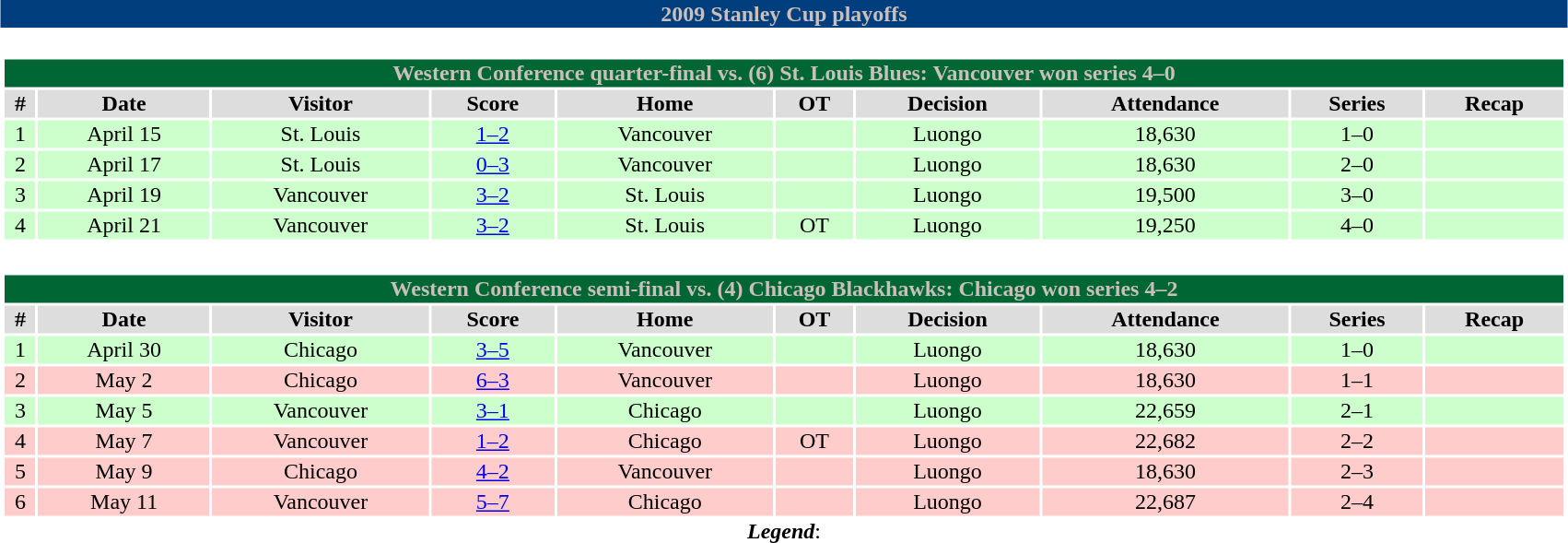<table class="toccolours" width=90% style="clear:both; margin:1.5em auto; text-align:center;">
<tr>
<th colspan=11 style="background:#003e7e; color:#c9c0bb;">2009 Stanley Cup playoffs</th>
</tr>
<tr>
<td colspan=11><br><table class="toccolours collapsible collapsed" width=100%>
<tr>
<th colspan=10 style="background:#006633; color:#c9c0bb;">Western Conference quarter-final vs. (6) St. Louis Blues: Vancouver won series 4–0</th>
</tr>
<tr align="center" bgcolor="#dddddd">
<th>#</th>
<th>Date</th>
<th>Visitor</th>
<th>Score</th>
<th>Home</th>
<th>OT</th>
<th>Decision</th>
<th>Attendance</th>
<th>Series</th>
<th>Recap</th>
</tr>
<tr align="center" bgcolor="#ccffcc">
<td>1</td>
<td>April 15</td>
<td>St. Louis</td>
<td><a href='#'>1–2</a></td>
<td>Vancouver</td>
<td></td>
<td>Luongo</td>
<td>18,630</td>
<td>1–0</td>
<td></td>
</tr>
<tr align="center" bgcolor="#ccffcc">
<td>2</td>
<td>April 17</td>
<td>St. Louis</td>
<td><a href='#'>0–3</a></td>
<td>Vancouver</td>
<td></td>
<td>Luongo</td>
<td>18,630</td>
<td>2–0</td>
<td></td>
</tr>
<tr align="center" bgcolor="#ccffcc">
<td>3</td>
<td>April 19</td>
<td>Vancouver</td>
<td><a href='#'>3–2</a></td>
<td>St. Louis</td>
<td></td>
<td>Luongo</td>
<td>19,500</td>
<td>3–0</td>
<td></td>
</tr>
<tr align="center" bgcolor="#ccffcc">
<td>4</td>
<td>April 21</td>
<td>Vancouver</td>
<td><a href='#'>3–2</a></td>
<td>St. Louis</td>
<td>OT</td>
<td>Luongo</td>
<td>19,250</td>
<td>4–0</td>
<td></td>
</tr>
</table>
</td>
</tr>
<tr>
<td colspan=11><br><table class="toccolours collapsible collapsed" width=100%>
<tr>
<th colspan=10 style="background:#006633; color:#c9c0bb;">Western Conference semi-final vs. (4) Chicago Blackhawks: Chicago won series 4–2</th>
</tr>
<tr align="center" bgcolor="#dddddd">
<th>#</th>
<th>Date</th>
<th>Visitor</th>
<th>Score</th>
<th>Home</th>
<th>OT</th>
<th>Decision</th>
<th>Attendance</th>
<th>Series</th>
<th>Recap</th>
</tr>
<tr align="center" bgcolor="#ccffcc">
<td>1</td>
<td>April 30</td>
<td>Chicago</td>
<td><a href='#'>3–5</a></td>
<td>Vancouver</td>
<td></td>
<td>Luongo</td>
<td>18,630</td>
<td>1–0</td>
<td></td>
</tr>
<tr align="center" bgcolor="#ffcccc">
<td>2</td>
<td>May 2</td>
<td>Chicago</td>
<td><a href='#'>6–3</a></td>
<td>Vancouver</td>
<td></td>
<td>Luongo</td>
<td>18,630</td>
<td>1–1</td>
<td></td>
</tr>
<tr align="center" bgcolor="#ccffcc">
<td>3</td>
<td>May 5</td>
<td>Vancouver</td>
<td><a href='#'>3–1</a></td>
<td>Chicago</td>
<td></td>
<td>Luongo</td>
<td>22,659</td>
<td>2–1</td>
<td></td>
</tr>
<tr align="center" bgcolor="#ffcccc">
<td>4</td>
<td>May 7</td>
<td>Vancouver</td>
<td><a href='#'>1–2</a></td>
<td>Chicago</td>
<td>OT</td>
<td>Luongo</td>
<td>22,682</td>
<td>2–2</td>
<td></td>
</tr>
<tr align="center" bgcolor="#ffcccc">
<td>5</td>
<td>May 9</td>
<td>Chicago</td>
<td><a href='#'>4–2</a></td>
<td>Vancouver</td>
<td></td>
<td>Luongo</td>
<td>18,630</td>
<td>2–3</td>
<td></td>
</tr>
<tr align="center" bgcolor="#ffcccc">
<td>6</td>
<td>May 11</td>
<td>Vancouver</td>
<td><a href='#'>5–7</a></td>
<td>Chicago</td>
<td></td>
<td>Luongo</td>
<td>22,687</td>
<td>2–4</td>
<td></td>
</tr>
</table>
<strong><em>Legend</em></strong>:

</td>
</tr>
</table>
